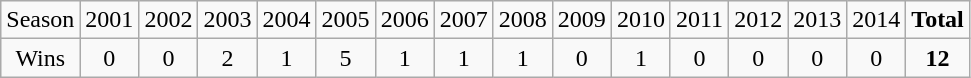<table class="wikitable sortable">
<tr>
<td>Season</td>
<td>2001</td>
<td>2002</td>
<td>2003</td>
<td>2004</td>
<td>2005</td>
<td>2006</td>
<td>2007</td>
<td>2008</td>
<td>2009</td>
<td>2010</td>
<td>2011</td>
<td>2012</td>
<td>2013</td>
<td>2014</td>
<td><strong>Total</strong></td>
</tr>
<tr align=center>
<td>Wins</td>
<td>0</td>
<td>0</td>
<td>2</td>
<td>1</td>
<td>5</td>
<td>1</td>
<td>1</td>
<td>1</td>
<td>0</td>
<td>1</td>
<td>0</td>
<td>0</td>
<td>0</td>
<td>0</td>
<td><strong>12</strong></td>
</tr>
</table>
